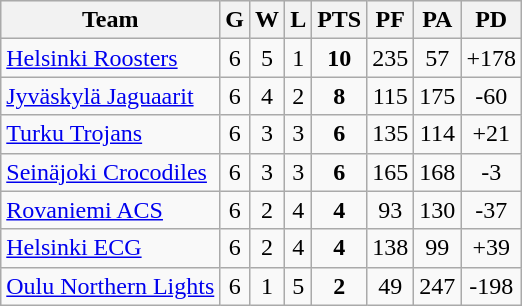<table class="wikitable" border="1">
<tr style="background:#efefef;">
<th>Team</th>
<th>G</th>
<th>W</th>
<th>L</th>
<th>PTS</th>
<th>PF</th>
<th>PA</th>
<th>PD</th>
</tr>
<tr style="text-align:center;">
<td align="left"><a href='#'>Helsinki Roosters</a></td>
<td>6</td>
<td>5</td>
<td>1</td>
<td><strong>10</strong></td>
<td>235</td>
<td>57</td>
<td>+178</td>
</tr>
<tr style="text-align:center;">
<td align="left"><a href='#'>Jyväskylä Jaguaarit</a></td>
<td>6</td>
<td>4</td>
<td>2</td>
<td><strong>8</strong></td>
<td>115</td>
<td>175</td>
<td>-60</td>
</tr>
<tr style="text-align:center;">
<td align="left"><a href='#'>Turku Trojans</a></td>
<td>6</td>
<td>3</td>
<td>3</td>
<td><strong>6</strong></td>
<td>135</td>
<td>114</td>
<td>+21</td>
</tr>
<tr style="text-align:center;">
<td align="left"><a href='#'>Seinäjoki Crocodiles</a></td>
<td>6</td>
<td>3</td>
<td>3</td>
<td><strong>6</strong></td>
<td>165</td>
<td>168</td>
<td>-3</td>
</tr>
<tr style="text-align:center;">
<td align="left"><a href='#'>Rovaniemi ACS</a></td>
<td>6</td>
<td>2</td>
<td>4</td>
<td><strong>4</strong></td>
<td>93</td>
<td>130</td>
<td>-37</td>
</tr>
<tr style="text-align:center;">
<td align="left"><a href='#'>Helsinki ECG</a></td>
<td>6</td>
<td>2</td>
<td>4</td>
<td><strong>4</strong></td>
<td>138</td>
<td>99</td>
<td>+39</td>
</tr>
<tr style="text-align:center;">
<td align="left"><a href='#'>Oulu Northern Lights</a></td>
<td>6</td>
<td>1</td>
<td>5</td>
<td><strong>2</strong></td>
<td>49</td>
<td>247</td>
<td>-198</td>
</tr>
</table>
